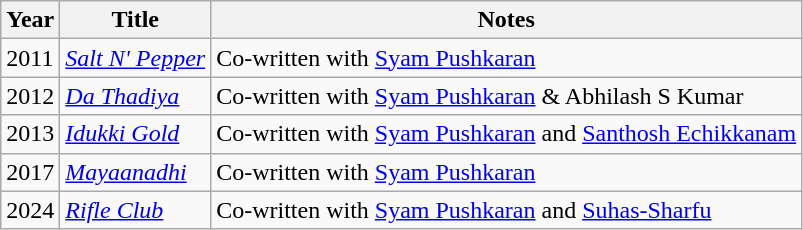<table class="wikitable sortable">
<tr>
<th>Year</th>
<th>Title</th>
<th>Notes</th>
</tr>
<tr>
<td>2011</td>
<td><em><a href='#'>Salt N' Pepper</a></em></td>
<td>Co-written with <a href='#'>Syam Pushkaran</a></td>
</tr>
<tr>
<td>2012</td>
<td><em><a href='#'>Da Thadiya</a></em></td>
<td>Co-written with <a href='#'>Syam Pushkaran</a> & Abhilash S Kumar</td>
</tr>
<tr>
<td>2013</td>
<td><em><a href='#'>Idukki Gold</a></em></td>
<td>Co-written with <a href='#'>Syam Pushkaran</a> and <a href='#'>Santhosh Echikkanam</a></td>
</tr>
<tr>
<td>2017</td>
<td><em><a href='#'>Mayaanadhi</a></em></td>
<td>Co-written with <a href='#'>Syam Pushkaran</a></td>
</tr>
<tr>
<td>2024</td>
<td><em><a href='#'>Rifle Club</a></em></td>
<td>Co-written with <a href='#'>Syam Pushkaran</a> and <a href='#'>Suhas-Sharfu</a></td>
</tr>
</table>
